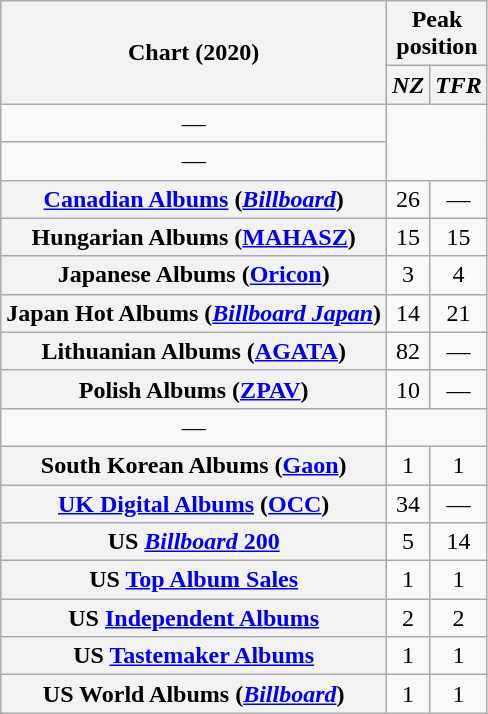<table class="wikitable sortable plainrowheaders" style="text-align:center">
<tr>
<th scope="col" rowspan="2">Chart (2020)</th>
<th scope="col" colspan="2">Peak<br>position</th>
</tr>
<tr>
<th><em>NZ</em></th>
<th><em>TFR</em></th>
</tr>
<tr>
<td>—</td>
</tr>
<tr>
<td>—</td>
</tr>
<tr>
<th scope="row"><a href='#'>Canadian Albums</a> (<a href='#'><em>Billboard</em></a>)</th>
<td>26</td>
<td>—</td>
</tr>
<tr>
<th scope="row">Hungarian Albums (<a href='#'>MAHASZ</a>)</th>
<td>15</td>
<td>15</td>
</tr>
<tr>
<th scope="row">Japanese Albums (<a href='#'>Oricon</a>)</th>
<td>3</td>
<td>4</td>
</tr>
<tr>
<th scope="row">Japan Hot Albums (<em><a href='#'>Billboard Japan</a></em>)</th>
<td>14</td>
<td>21</td>
</tr>
<tr>
<th scope="row">Lithuanian Albums (<a href='#'>AGATA</a>)</th>
<td>82</td>
<td>—</td>
</tr>
<tr>
<th scope="row">Polish Albums (<a href='#'>ZPAV</a>)</th>
<td>10</td>
<td>—</td>
</tr>
<tr>
<td>—</td>
</tr>
<tr>
<th scope="row">South Korean Albums (<a href='#'>Gaon</a>)</th>
<td>1</td>
<td>1</td>
</tr>
<tr>
<th scope="row"><a href='#'>UK Digital Albums</a> (<a href='#'>OCC</a>)</th>
<td>34</td>
<td>—</td>
</tr>
<tr>
<th scope="row">US <a href='#'><em>Billboard</em> 200</a></th>
<td>5</td>
<td>14</td>
</tr>
<tr>
<th scope="row">US <a href='#'>Top Album Sales</a></th>
<td>1</td>
<td>1</td>
</tr>
<tr>
<th scope="row">US <a href='#'>Independent Albums</a></th>
<td>2</td>
<td>2</td>
</tr>
<tr>
<th scope="row">US <a href='#'>Tastemaker Albums</a></th>
<td>1</td>
<td>1</td>
</tr>
<tr>
<th scope="row">US World Albums (<em><a href='#'>Billboard</a></em>)</th>
<td>1</td>
<td>1</td>
</tr>
</table>
